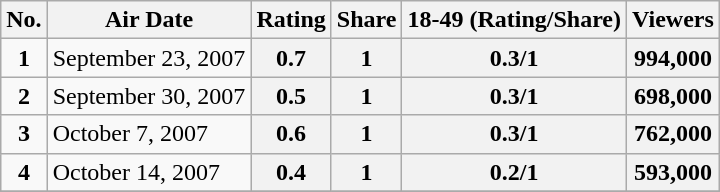<table class="wikitable sortable">
<tr>
<th>No.</th>
<th>Air Date</th>
<th>Rating</th>
<th>Share</th>
<th>18-49 (Rating/Share)</th>
<th>Viewers</th>
</tr>
<tr>
<td style="text-align:center"><strong>1</strong></td>
<td>September 23, 2007</td>
<th style="text-align:center">0.7</th>
<th style="text-align:center">1</th>
<th style="text-align:center">0.3/1</th>
<th style="text-align:center">994,000</th>
</tr>
<tr>
<td style="text-align:center"><strong>2</strong></td>
<td>September 30, 2007</td>
<th style="text-align:center">0.5</th>
<th style="text-align:center">1</th>
<th style="text-align:center">0.3/1</th>
<th style="text-align:center">698,000</th>
</tr>
<tr>
<td style="text-align:center"><strong>3</strong></td>
<td>October 7, 2007</td>
<th style="text-align:center">0.6</th>
<th style="text-align:center">1</th>
<th style="text-align:center">0.3/1</th>
<th style="text-align:center">762,000</th>
</tr>
<tr>
<td style="text-align:center"><strong>4</strong></td>
<td>October 14, 2007</td>
<th style="text-align:center">0.4</th>
<th style="text-align:center">1</th>
<th style="text-align:center">0.2/1</th>
<th style="text-align:center">593,000</th>
</tr>
<tr>
</tr>
</table>
